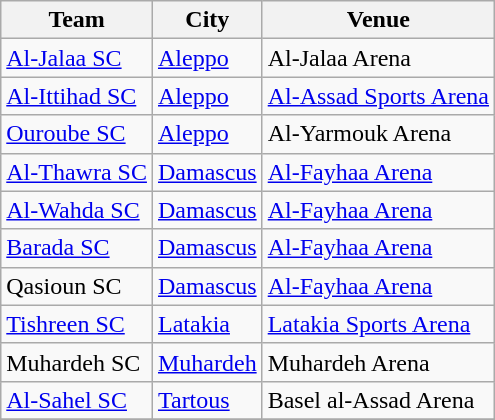<table class="wikitable sortable">
<tr>
<th>Team</th>
<th>City</th>
<th>Venue</th>
</tr>
<tr>
<td><a href='#'>Al-Jalaa SC</a></td>
<td><a href='#'>Aleppo</a></td>
<td>Al-Jalaa Arena</td>
</tr>
<tr>
<td><a href='#'>Al-Ittihad SC</a></td>
<td><a href='#'>Aleppo</a></td>
<td><a href='#'>Al-Assad Sports Arena</a></td>
</tr>
<tr>
<td><a href='#'>Ouroube SC</a></td>
<td><a href='#'>Aleppo</a></td>
<td>Al-Yarmouk Arena</td>
</tr>
<tr>
<td><a href='#'>Al-Thawra SC</a></td>
<td><a href='#'>Damascus</a></td>
<td><a href='#'>Al-Fayhaa Arena</a></td>
</tr>
<tr>
<td><a href='#'>Al-Wahda SC</a></td>
<td><a href='#'>Damascus</a></td>
<td><a href='#'>Al-Fayhaa Arena</a></td>
</tr>
<tr>
<td><a href='#'>Barada SC</a></td>
<td><a href='#'>Damascus</a></td>
<td><a href='#'>Al-Fayhaa Arena</a></td>
</tr>
<tr>
<td>Qasioun SC</td>
<td><a href='#'>Damascus</a></td>
<td><a href='#'>Al-Fayhaa Arena</a></td>
</tr>
<tr>
<td><a href='#'>Tishreen SC</a></td>
<td><a href='#'>Latakia</a></td>
<td><a href='#'>Latakia Sports Arena</a></td>
</tr>
<tr>
<td>Muhardeh SC</td>
<td><a href='#'>Muhardeh</a></td>
<td>Muhardeh Arena</td>
</tr>
<tr>
<td><a href='#'>Al-Sahel SC</a></td>
<td><a href='#'>Tartous</a></td>
<td>Basel al-Assad Arena</td>
</tr>
<tr>
</tr>
</table>
